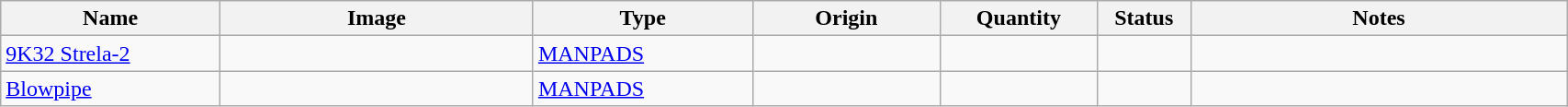<table class="wikitable" style="width:90%;">
<tr>
<th width=14%>Name</th>
<th width=20%>Image</th>
<th width=14%>Type</th>
<th width=12%>Origin</th>
<th width=10%>Quantity</th>
<th width=06%>Status</th>
<th width=24%>Notes</th>
</tr>
<tr>
<td><a href='#'>9K32 Strela-2</a></td>
<td></td>
<td><a href='#'>MANPADS</a></td>
<td></td>
<td></td>
<td></td>
<td></td>
</tr>
<tr>
<td><a href='#'>Blowpipe</a></td>
<td></td>
<td><a href='#'>MANPADS</a></td>
<td></td>
<td></td>
<td></td>
<td></td>
</tr>
</table>
